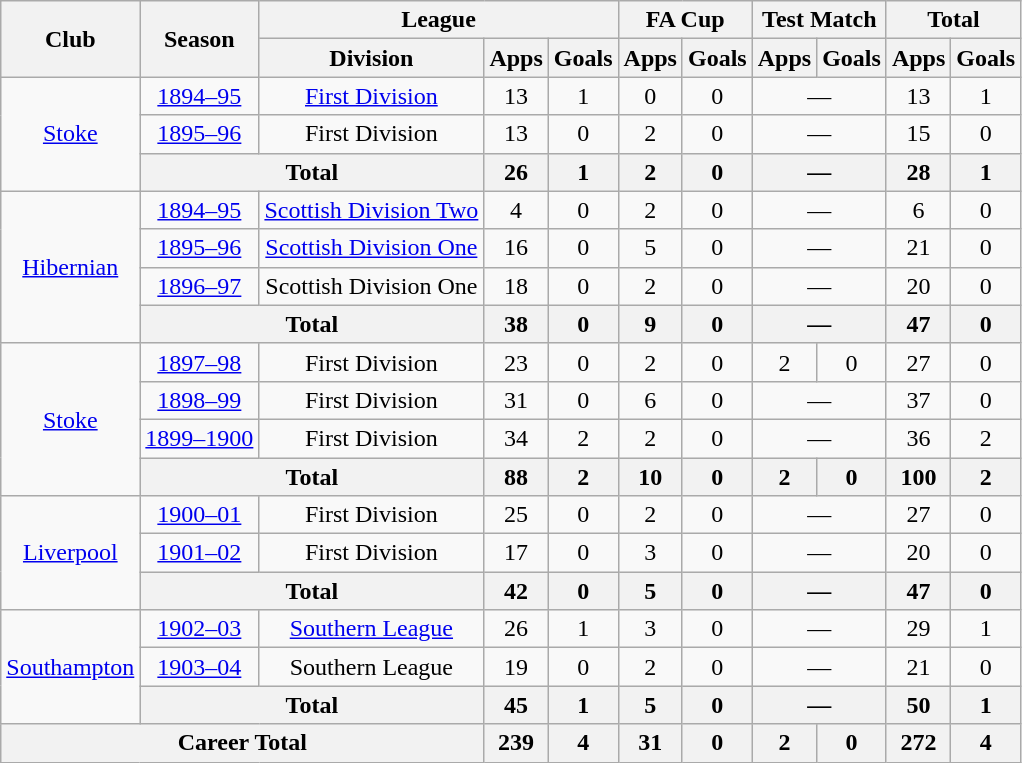<table class="wikitable" style="text-align: center;">
<tr>
<th rowspan="2">Club</th>
<th rowspan="2">Season</th>
<th colspan="3">League</th>
<th colspan="2">FA Cup</th>
<th colspan="2">Test Match</th>
<th colspan="2">Total</th>
</tr>
<tr>
<th>Division</th>
<th>Apps</th>
<th>Goals</th>
<th>Apps</th>
<th>Goals</th>
<th>Apps</th>
<th>Goals</th>
<th>Apps</th>
<th>Goals</th>
</tr>
<tr>
<td rowspan=3><a href='#'>Stoke</a></td>
<td><a href='#'>1894–95</a></td>
<td><a href='#'>First Division</a></td>
<td>13</td>
<td>1</td>
<td>0</td>
<td>0</td>
<td colspan="2">—</td>
<td>13</td>
<td>1</td>
</tr>
<tr>
<td><a href='#'>1895–96</a></td>
<td>First Division</td>
<td>13</td>
<td>0</td>
<td>2</td>
<td>0</td>
<td colspan="2">—</td>
<td>15</td>
<td>0</td>
</tr>
<tr>
<th colspan=2>Total</th>
<th>26</th>
<th>1</th>
<th>2</th>
<th>0</th>
<th colspan="2">—</th>
<th>28</th>
<th>1</th>
</tr>
<tr>
<td rowspan=4><a href='#'>Hibernian</a></td>
<td><a href='#'>1894–95</a></td>
<td><a href='#'>Scottish Division Two</a></td>
<td>4</td>
<td>0</td>
<td>2</td>
<td>0</td>
<td colspan="2">—</td>
<td>6</td>
<td>0</td>
</tr>
<tr>
<td><a href='#'>1895–96</a></td>
<td><a href='#'>Scottish Division One</a></td>
<td>16</td>
<td>0</td>
<td>5</td>
<td>0</td>
<td colspan="2">—</td>
<td>21</td>
<td>0</td>
</tr>
<tr>
<td><a href='#'>1896–97</a></td>
<td>Scottish Division One</td>
<td>18</td>
<td>0</td>
<td>2</td>
<td>0</td>
<td colspan="2">—</td>
<td>20</td>
<td>0</td>
</tr>
<tr>
<th colspan=2>Total</th>
<th>38</th>
<th>0</th>
<th>9</th>
<th>0</th>
<th colspan="2">—</th>
<th>47</th>
<th>0</th>
</tr>
<tr>
<td rowspan=4><a href='#'>Stoke</a></td>
<td><a href='#'>1897–98</a></td>
<td>First Division</td>
<td>23</td>
<td>0</td>
<td>2</td>
<td>0</td>
<td>2</td>
<td>0</td>
<td>27</td>
<td>0</td>
</tr>
<tr>
<td><a href='#'>1898–99</a></td>
<td>First Division</td>
<td>31</td>
<td>0</td>
<td>6</td>
<td>0</td>
<td colspan="2">—</td>
<td>37</td>
<td>0</td>
</tr>
<tr>
<td><a href='#'>1899–1900</a></td>
<td>First Division</td>
<td>34</td>
<td>2</td>
<td>2</td>
<td>0</td>
<td colspan="2">—</td>
<td>36</td>
<td>2</td>
</tr>
<tr>
<th colspan=2>Total</th>
<th>88</th>
<th>2</th>
<th>10</th>
<th>0</th>
<th>2</th>
<th>0</th>
<th>100</th>
<th>2</th>
</tr>
<tr>
<td rowspan="3"><a href='#'>Liverpool</a></td>
<td><a href='#'>1900–01</a></td>
<td>First Division</td>
<td>25</td>
<td>0</td>
<td>2</td>
<td>0</td>
<td colspan="2">—</td>
<td>27</td>
<td>0</td>
</tr>
<tr>
<td><a href='#'>1901–02</a></td>
<td>First Division</td>
<td>17</td>
<td>0</td>
<td>3</td>
<td>0</td>
<td colspan="2">—</td>
<td>20</td>
<td>0</td>
</tr>
<tr>
<th colspan=2>Total</th>
<th>42</th>
<th>0</th>
<th>5</th>
<th>0</th>
<th colspan="2">—</th>
<th>47</th>
<th>0</th>
</tr>
<tr>
<td rowspan="3"><a href='#'>Southampton</a></td>
<td><a href='#'>1902–03</a></td>
<td><a href='#'>Southern League</a></td>
<td>26</td>
<td>1</td>
<td>3</td>
<td>0</td>
<td colspan="2">—</td>
<td>29</td>
<td>1</td>
</tr>
<tr>
<td><a href='#'>1903–04</a></td>
<td>Southern League</td>
<td>19</td>
<td>0</td>
<td>2</td>
<td>0</td>
<td colspan="2">—</td>
<td>21</td>
<td>0</td>
</tr>
<tr>
<th colspan=2>Total</th>
<th>45</th>
<th>1</th>
<th>5</th>
<th>0</th>
<th colspan="2">—</th>
<th>50</th>
<th>1</th>
</tr>
<tr>
<th colspan="3">Career Total</th>
<th>239</th>
<th>4</th>
<th>31</th>
<th>0</th>
<th>2</th>
<th>0</th>
<th>272</th>
<th>4</th>
</tr>
</table>
